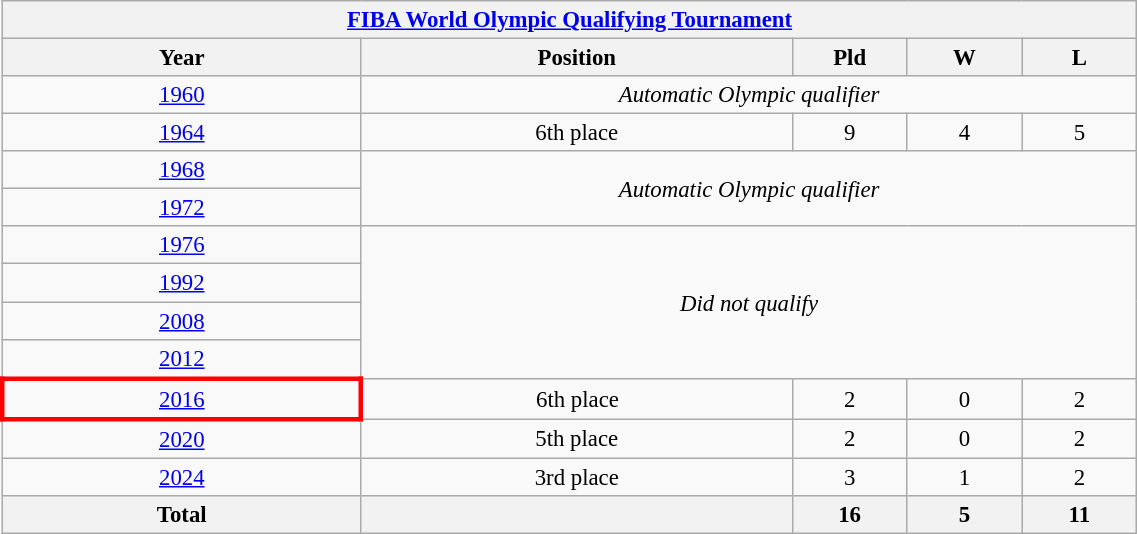<table class="wikitable collapsible autocollapse" style="text-align: center; font-size:95%;" width=60%>
<tr>
<th colspan=9><a href='#'>FIBA World Olympic Qualifying Tournament</a></th>
</tr>
<tr>
<th width=25%>Year</th>
<th width=30%>Position</th>
<th width=8%>Pld</th>
<th width=8%>W</th>
<th width=8%>L</th>
</tr>
<tr>
<td> <a href='#'>1960</a></td>
<td colspan=5><em>Automatic Olympic qualifier</em></td>
</tr>
<tr>
<td> <a href='#'>1964</a></td>
<td>6th place</td>
<td>9</td>
<td>4</td>
<td>5</td>
</tr>
<tr>
<td> <a href='#'>1968</a></td>
<td colspan=5 rowspan=2><em>Automatic Olympic qualifier</em></td>
</tr>
<tr>
<td> <a href='#'>1972</a></td>
</tr>
<tr>
<td> <a href='#'>1976</a></td>
<td colspan=5 rowspan=4><em>Did not qualify</em></td>
</tr>
<tr>
<td> <a href='#'>1992</a></td>
</tr>
<tr>
<td> <a href='#'>2008</a></td>
</tr>
<tr>
<td> <a href='#'>2012</a></td>
</tr>
<tr>
<td style="border: 3px solid red"> <a href='#'>2016</a></td>
<td>6th place</td>
<td>2</td>
<td>0</td>
<td>2</td>
</tr>
<tr>
<td> <a href='#'>2020</a></td>
<td>5th place</td>
<td>2</td>
<td>0</td>
<td>2</td>
</tr>
<tr>
<td> <a href='#'>2024</a></td>
<td>3rd place</td>
<td>3</td>
<td>1</td>
<td>2</td>
</tr>
<tr>
<th><strong>Total</strong></th>
<th></th>
<th>16</th>
<th>5</th>
<th>11</th>
</tr>
</table>
